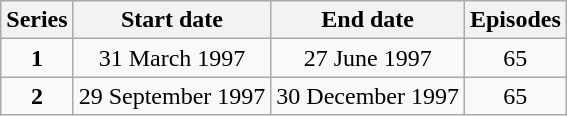<table class="wikitable" style="text-align:center;">
<tr>
<th>Series</th>
<th>Start date</th>
<th>End date</th>
<th>Episodes</th>
</tr>
<tr>
<td><strong>1</strong></td>
<td>31 March 1997</td>
<td>27 June 1997</td>
<td>65</td>
</tr>
<tr>
<td><strong>2</strong></td>
<td>29 September 1997</td>
<td>30 December 1997</td>
<td>65</td>
</tr>
</table>
